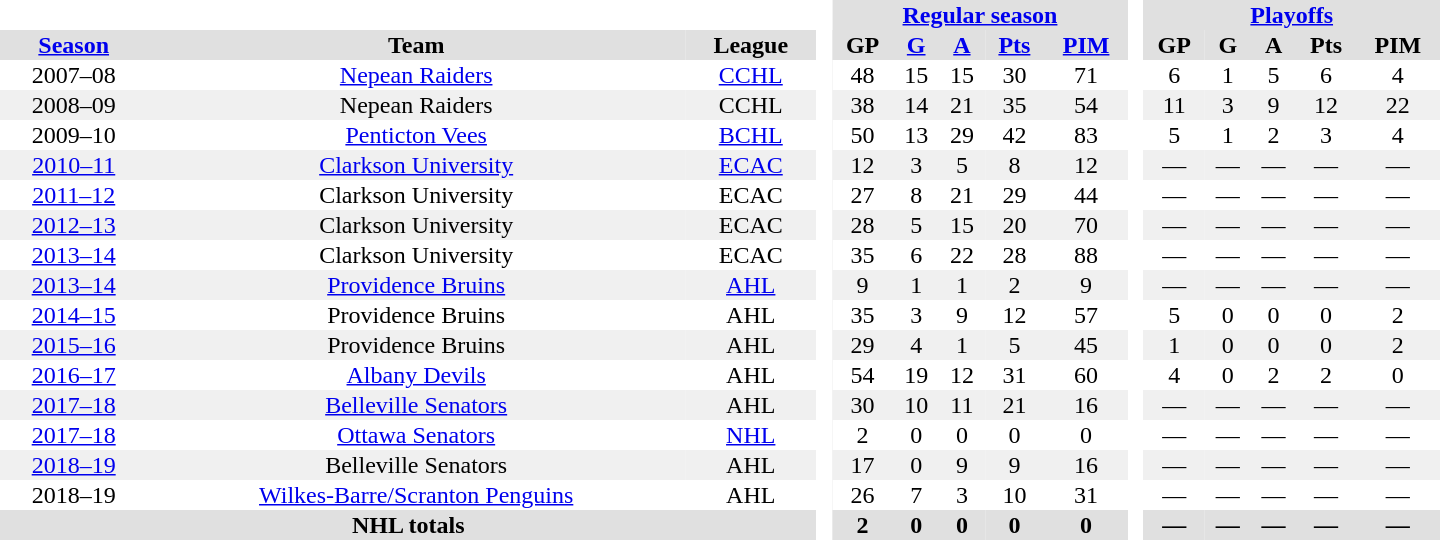<table border="0" cellpadding="1" cellspacing="0"  style="width:60em; text-align:center;">
<tr style="background:#e0e0e0;">
<th colspan="3" style="background:#fff;"> </th>
<th rowspan="99" style="background:#fff;"> </th>
<th colspan="5"><a href='#'>Regular season</a></th>
<th rowspan="99" style="background:#fff;"> </th>
<th colspan="5"><a href='#'>Playoffs</a></th>
</tr>
<tr style="background:#e0e0e0;">
<th><a href='#'>Season</a></th>
<th>Team</th>
<th>League</th>
<th>GP</th>
<th><a href='#'>G</a></th>
<th><a href='#'>A</a></th>
<th><a href='#'>Pts</a></th>
<th><a href='#'>PIM</a></th>
<th>GP</th>
<th>G</th>
<th>A</th>
<th>Pts</th>
<th>PIM</th>
</tr>
<tr>
<td>2007–08</td>
<td><a href='#'>Nepean Raiders</a></td>
<td><a href='#'>CCHL</a></td>
<td>48</td>
<td>15</td>
<td>15</td>
<td>30</td>
<td>71</td>
<td>6</td>
<td>1</td>
<td>5</td>
<td>6</td>
<td>4</td>
</tr>
<tr style="background:#f0f0f0;">
<td>2008–09</td>
<td>Nepean Raiders</td>
<td>CCHL</td>
<td>38</td>
<td>14</td>
<td>21</td>
<td>35</td>
<td>54</td>
<td>11</td>
<td>3</td>
<td>9</td>
<td>12</td>
<td>22</td>
</tr>
<tr>
<td>2009–10</td>
<td><a href='#'>Penticton Vees</a></td>
<td><a href='#'>BCHL</a></td>
<td>50</td>
<td>13</td>
<td>29</td>
<td>42</td>
<td>83</td>
<td>5</td>
<td>1</td>
<td>2</td>
<td>3</td>
<td>4</td>
</tr>
<tr style="background:#f0f0f0;">
<td><a href='#'>2010–11</a></td>
<td><a href='#'>Clarkson University</a></td>
<td><a href='#'>ECAC</a></td>
<td>12</td>
<td>3</td>
<td>5</td>
<td>8</td>
<td>12</td>
<td>—</td>
<td>—</td>
<td>—</td>
<td>—</td>
<td>—</td>
</tr>
<tr>
<td><a href='#'>2011–12</a></td>
<td>Clarkson University</td>
<td>ECAC</td>
<td>27</td>
<td>8</td>
<td>21</td>
<td>29</td>
<td>44</td>
<td>—</td>
<td>—</td>
<td>—</td>
<td>—</td>
<td>—</td>
</tr>
<tr>
</tr>
<tr style="background:#f0f0f0;">
<td><a href='#'>2012–13</a></td>
<td>Clarkson University</td>
<td>ECAC</td>
<td>28</td>
<td>5</td>
<td>15</td>
<td>20</td>
<td>70</td>
<td>—</td>
<td>—</td>
<td>—</td>
<td>—</td>
<td>—</td>
</tr>
<tr>
<td><a href='#'>2013–14</a></td>
<td>Clarkson University</td>
<td>ECAC</td>
<td>35</td>
<td>6</td>
<td>22</td>
<td>28</td>
<td>88</td>
<td>—</td>
<td>—</td>
<td>—</td>
<td>—</td>
<td>—</td>
</tr>
<tr style="background:#f0f0f0;">
<td><a href='#'>2013–14</a></td>
<td><a href='#'>Providence Bruins</a></td>
<td><a href='#'>AHL</a></td>
<td>9</td>
<td>1</td>
<td>1</td>
<td>2</td>
<td>9</td>
<td>—</td>
<td>—</td>
<td>—</td>
<td>—</td>
<td>—</td>
</tr>
<tr>
<td><a href='#'>2014–15</a></td>
<td>Providence Bruins</td>
<td>AHL</td>
<td>35</td>
<td>3</td>
<td>9</td>
<td>12</td>
<td>57</td>
<td>5</td>
<td>0</td>
<td>0</td>
<td>0</td>
<td>2</td>
</tr>
<tr style="background:#f0f0f0;">
<td><a href='#'>2015–16</a></td>
<td>Providence Bruins</td>
<td>AHL</td>
<td>29</td>
<td>4</td>
<td>1</td>
<td>5</td>
<td>45</td>
<td>1</td>
<td>0</td>
<td>0</td>
<td>0</td>
<td>2</td>
</tr>
<tr>
<td><a href='#'>2016–17</a></td>
<td><a href='#'>Albany Devils</a></td>
<td>AHL</td>
<td>54</td>
<td>19</td>
<td>12</td>
<td>31</td>
<td>60</td>
<td>4</td>
<td>0</td>
<td>2</td>
<td>2</td>
<td>0</td>
</tr>
<tr style="background:#f0f0f0;">
<td><a href='#'>2017–18</a></td>
<td><a href='#'>Belleville Senators</a></td>
<td>AHL</td>
<td>30</td>
<td>10</td>
<td>11</td>
<td>21</td>
<td>16</td>
<td>—</td>
<td>—</td>
<td>—</td>
<td>—</td>
<td>—</td>
</tr>
<tr>
<td><a href='#'>2017–18</a></td>
<td><a href='#'>Ottawa Senators</a></td>
<td><a href='#'>NHL</a></td>
<td>2</td>
<td>0</td>
<td>0</td>
<td>0</td>
<td>0</td>
<td>—</td>
<td>—</td>
<td>—</td>
<td>—</td>
<td>—</td>
</tr>
<tr style="background:#f0f0f0;">
<td><a href='#'>2018–19</a></td>
<td>Belleville Senators</td>
<td>AHL</td>
<td>17</td>
<td>0</td>
<td>9</td>
<td>9</td>
<td>16</td>
<td>—</td>
<td>—</td>
<td>—</td>
<td>—</td>
<td>—</td>
</tr>
<tr>
<td>2018–19</td>
<td><a href='#'>Wilkes-Barre/Scranton Penguins</a></td>
<td>AHL</td>
<td>26</td>
<td>7</td>
<td>3</td>
<td>10</td>
<td>31</td>
<td>—</td>
<td>—</td>
<td>—</td>
<td>—</td>
<td>—</td>
</tr>
<tr style="background:#e0e0e0;">
<th colspan="3">NHL totals</th>
<th>2</th>
<th>0</th>
<th>0</th>
<th>0</th>
<th>0</th>
<th>—</th>
<th>—</th>
<th>—</th>
<th>—</th>
<th>—</th>
</tr>
</table>
